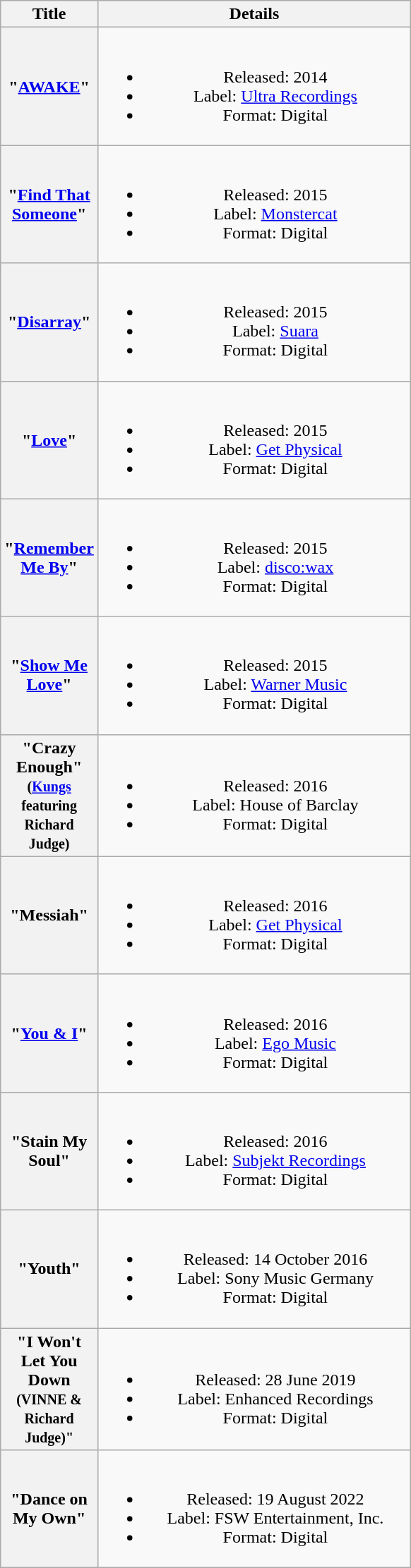<table class="wikitable sortable plainrowheaders" style="text-align:center;">
<tr>
<th style="width:5em;" scope="col">Title</th>
<th style="width:18em;" scope="col">Details</th>
</tr>
<tr>
<th scope="row">"<a href='#'>AWAKE</a>"<br></th>
<td><br><ul><li>Released: 2014</li><li>Label: <a href='#'>Ultra Recordings</a></li><li>Format: Digital</li></ul></td>
</tr>
<tr>
<th scope="row">"<a href='#'>Find That Someone</a>"<br></th>
<td><br><ul><li>Released: 2015</li><li>Label: <a href='#'>Monstercat</a></li><li>Format: Digital</li></ul></td>
</tr>
<tr>
<th scope="row">"<a href='#'>Disarray</a>"<br></th>
<td><br><ul><li>Released: 2015</li><li>Label: <a href='#'>Suara</a></li><li>Format: Digital</li></ul></td>
</tr>
<tr>
<th scope="row">"<a href='#'>Love</a>"<br></th>
<td><br><ul><li>Released: 2015</li><li>Label: <a href='#'>Get Physical</a></li><li>Format: Digital</li></ul></td>
</tr>
<tr>
<th scope="row">"<a href='#'>Remember Me By</a>"<br></th>
<td><br><ul><li>Released: 2015</li><li>Label: <a href='#'>disco:wax</a></li><li>Format: Digital</li></ul></td>
</tr>
<tr>
<th scope="row">"<a href='#'>Show Me Love</a>"<br></th>
<td><br><ul><li>Released: 2015</li><li>Label: <a href='#'>Warner Music</a></li><li>Format: Digital</li></ul></td>
</tr>
<tr>
<th scope="row">"Crazy Enough" <br><small>(<a href='#'>Kungs</a> featuring Richard Judge)</small></th>
<td><br><ul><li>Released: 2016</li><li>Label: House of Barclay</li><li>Format: Digital</li></ul></td>
</tr>
<tr>
<th scope="row">"Messiah"<br></th>
<td><br><ul><li>Released: 2016</li><li>Label: <a href='#'>Get Physical</a></li><li>Format: Digital</li></ul></td>
</tr>
<tr>
<th scope="row">"<a href='#'>You & I</a>"<br></th>
<td><br><ul><li>Released: 2016</li><li>Label: <a href='#'>Ego Music</a></li><li>Format: Digital</li></ul></td>
</tr>
<tr>
<th scope="row">"Stain My Soul"</th>
<td><br><ul><li>Released: 2016</li><li>Label: <a href='#'>Subjekt Recordings</a></li><li>Format: Digital</li></ul></td>
</tr>
<tr>
<th scope="row">"Youth"</th>
<td><br><ul><li>Released: 14 October 2016</li><li>Label: Sony Music Germany</li><li>Format: Digital</li></ul></td>
</tr>
<tr>
<th scope="row">"I Won't Let You Down <small>(VINNE & Richard Judge)"</small></th>
<td><br><ul><li>Released: 28 June 2019</li><li>Label: Enhanced Recordings</li><li>Format: Digital</li></ul></td>
</tr>
<tr>
<th scope="row">"Dance on My Own"<br></th>
<td><br><ul><li>Released: 19 August 2022</li><li>Label: FSW Entertainment, Inc.</li><li>Format: Digital</li></ul></td>
</tr>
</table>
